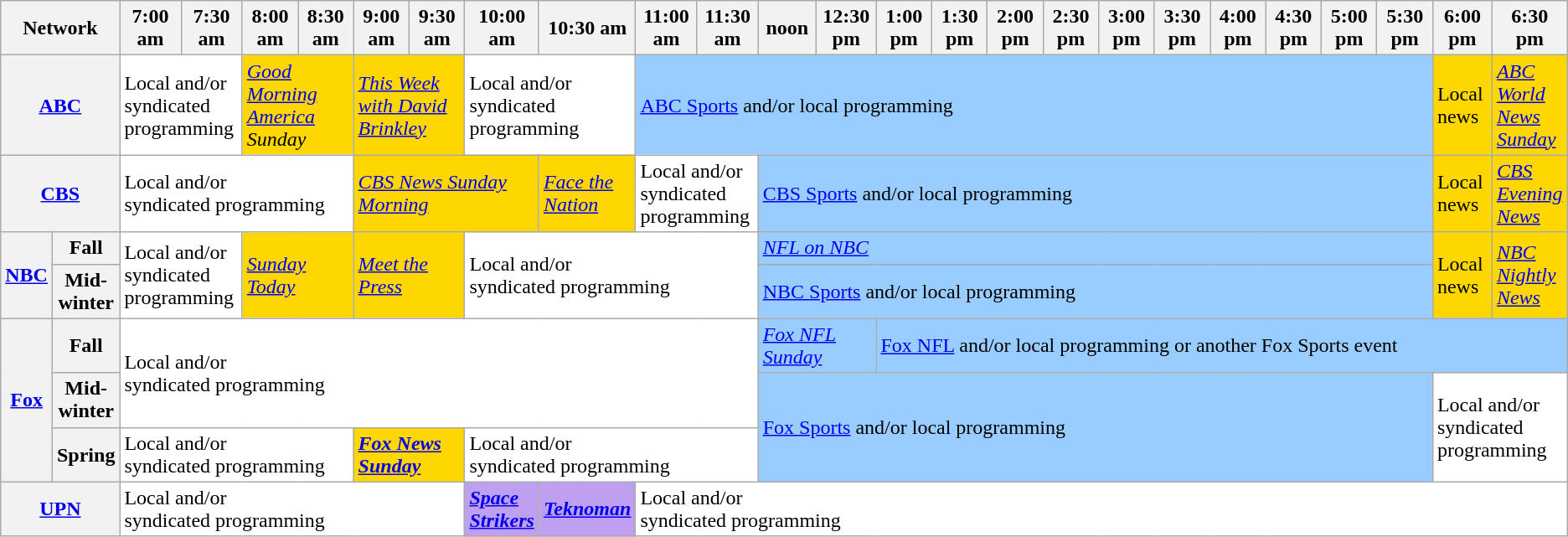<table class=wikitable>
<tr>
<th width="1.5%" bgcolor="#C0C0C0" colspan="2">Network</th>
<th width="4%" bgcolor="#C0C0C0">7:00 am</th>
<th width="4%" bgcolor="#C0C0C0">7:30 am</th>
<th width="4%" bgcolor="#C0C0C0">8:00 am</th>
<th width="4%" bgcolor="#C0C0C0">8:30 am</th>
<th width="4%" bgcolor="#C0C0C0">9:00 am</th>
<th width="4%" bgcolor="#C0C0C0">9:30 am</th>
<th width="4%" bgcolor="#C0C0C0">10:00 am</th>
<th width="4%" bgcolor="#C0C0C0">10:30 am</th>
<th width="4%" bgcolor="#C0C0C0">11:00 am</th>
<th width="4%" bgcolor="#C0C0C0">11:30 am</th>
<th width="4%" bgcolor="#C0C0C0">noon</th>
<th width="4%" bgcolor="#C0C0C0">12:30 pm</th>
<th width="4%" bgcolor="#C0C0C0">1:00 pm</th>
<th width="4%" bgcolor="#C0C0C0">1:30 pm</th>
<th width="4%" bgcolor="#C0C0C0">2:00 pm</th>
<th width="4%" bgcolor="#C0C0C0">2:30 pm</th>
<th width="4%" bgcolor="#C0C0C0">3:00 pm</th>
<th width="4%" bgcolor="#C0C0C0">3:30 pm</th>
<th width="4%" bgcolor="#C0C0C0">4:00 pm</th>
<th width="4%" bgcolor="#C0C0C0">4:30 pm</th>
<th width="4%" bgcolor="#C0C0C0">5:00 pm</th>
<th width="4%" bgcolor="#C0C0C0">5:30 pm</th>
<th width="4%" bgcolor="#C0C0C0">6:00 pm</th>
<th width="4%" bgcolor="#C0C0C0">6:30 pm</th>
</tr>
<tr>
<th bgcolor="#C0C0C0" colspan="2"><a href='#'>ABC</a></th>
<td bgcolor="white" colspan="2">Local and/or<br>syndicated programming</td>
<td bgcolor="gold" colspan="2"><em><a href='#'>Good Morning America</a> Sunday</em></td>
<td bgcolor="gold" colspan="2"><em><a href='#'>This Week with David Brinkley</a></em></td>
<td bgcolor="white" colspan="2">Local and/or<br>syndicated programming</td>
<td bgcolor="99ccff" colspan="14"><a href='#'>ABC Sports</a> and/or local programming</td>
<td bgcolor="gold">Local news</td>
<td bgcolor="gold"><em><a href='#'>ABC World News Sunday</a></em></td>
</tr>
<tr>
<th bgcolor="#C0C0C0" colspan="2"><a href='#'>CBS</a></th>
<td bgcolor="white" colspan="4">Local and/or<br>syndicated programming</td>
<td bgcolor="gold" colspan="3"><em><a href='#'>CBS News Sunday Morning</a></em></td>
<td bgcolor="gold" colspan="1"><em><a href='#'>Face the Nation</a></em></td>
<td bgcolor="white" colspan="2">Local and/or<br>syndicated programming</td>
<td bgcolor="99ccff" colspan="12"><a href='#'>CBS Sports</a> and/or local programming</td>
<td bgcolor="gold">Local news</td>
<td bgcolor="gold"><em><a href='#'>CBS Evening News</a></em></td>
</tr>
<tr>
<th bgcolor="#C0C0C0" rowspan="2"><a href='#'>NBC</a></th>
<th>Fall</th>
<td bgcolor="white" colspan="2" rowspan="2">Local and/or<br>syndicated programming</td>
<td bgcolor="gold" colspan="2" rowspan="2"><em><a href='#'>Sunday Today</a></em></td>
<td bgcolor="gold" colspan="2" rowspan="2"><em><a href='#'>Meet the Press</a></em></td>
<td bgcolor="white" colspan="4" rowspan="2">Local and/or<br>syndicated programming</td>
<td bgcolor="99ccff" colspan="12" rowspan="1"><em><a href='#'>NFL on NBC</a></em></td>
<td bgcolor="gold" rowspan="2">Local news</td>
<td bgcolor="gold" rowspan="2"><em><a href='#'>NBC Nightly News</a></em></td>
</tr>
<tr>
<th>Mid-winter</th>
<td bgcolor="99ccff" colspan="12" rowspan="1"><a href='#'>NBC Sports</a> and/or local programming</td>
</tr>
<tr>
<th bgcolor="#C0C0C0" rowspan="3"><a href='#'>Fox</a></th>
<th>Fall</th>
<td bgcolor="white" colspan="10" rowspan="2">Local and/or<br>syndicated programming</td>
<td bgcolor="99ccff" colspan="2" rowspan="1"><em><a href='#'>Fox NFL Sunday</a></em></td>
<td bgcolor="99ccff" colspan="12" rowspan="1"><a href='#'>Fox NFL</a> and/or local programming or another Fox Sports event</td>
</tr>
<tr>
<th>Mid-winter</th>
<td bgcolor="99ccff" colspan="12" rowspan="2"><a href='#'>Fox Sports</a> and/or local programming</td>
<td bgcolor="white" colspan="2" rowspan="2">Local and/or<br>syndicated programming</td>
</tr>
<tr>
<th>Spring</th>
<td bgcolor="white" colspan="4" rowspan="1">Local and/or<br>syndicated programming</td>
<td bgcolor="gold" colspan="2" rowspan="1"><strong><em><a href='#'>Fox News Sunday</a></em></strong></td>
<td bgcolor="white" colspan="4" rowspan="1">Local and/or<br>syndicated programming</td>
</tr>
<tr>
<th bgcolor="#C0C0C0" colspan="2"><a href='#'>UPN</a></th>
<td bgcolor="white" colspan="6">Local and/or<br>syndicated programming</td>
<td bgcolor="bf9fef"><strong><em><a href='#'>Space Strikers</a></em></strong></td>
<td bgcolor="bf9fef"><strong><em><a href='#'>Teknoman</a></em></strong></td>
<td bgcolor="white" colspan="18">Local and/or<br>syndicated programming</td>
</tr>
</table>
